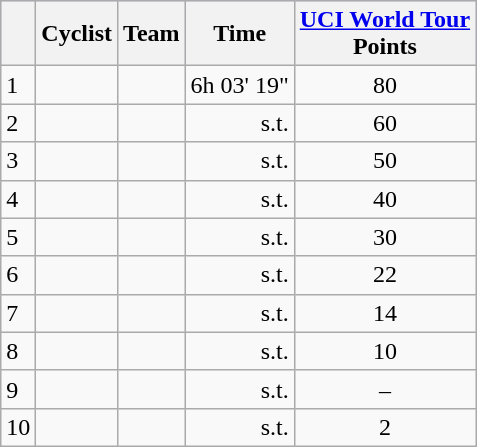<table class="wikitable">
<tr style="background:#ccccff;">
<th></th>
<th>Cyclist</th>
<th>Team</th>
<th>Time</th>
<th><a href='#'>UCI World Tour</a><br>Points</th>
</tr>
<tr>
<td>1</td>
<td></td>
<td></td>
<td align="right">6h 03' 19"</td>
<td align="center">80</td>
</tr>
<tr>
<td>2</td>
<td></td>
<td></td>
<td align="right">s.t.</td>
<td align="center">60</td>
</tr>
<tr>
<td>3</td>
<td></td>
<td></td>
<td align="right">s.t.</td>
<td align="center">50</td>
</tr>
<tr>
<td>4</td>
<td></td>
<td></td>
<td align="right">s.t.</td>
<td align="center">40</td>
</tr>
<tr>
<td>5</td>
<td></td>
<td></td>
<td align="right">s.t.</td>
<td align="center">30</td>
</tr>
<tr>
<td>6</td>
<td></td>
<td></td>
<td align="right">s.t.</td>
<td align="center">22</td>
</tr>
<tr>
<td>7</td>
<td></td>
<td></td>
<td align="right">s.t.</td>
<td align="center">14</td>
</tr>
<tr>
<td>8</td>
<td></td>
<td></td>
<td align="right">s.t.</td>
<td align="center">10</td>
</tr>
<tr>
<td>9</td>
<td></td>
<td></td>
<td align="right">s.t.</td>
<td align="center">–</td>
</tr>
<tr>
<td>10</td>
<td></td>
<td></td>
<td align="right">s.t.</td>
<td align="center">2</td>
</tr>
</table>
